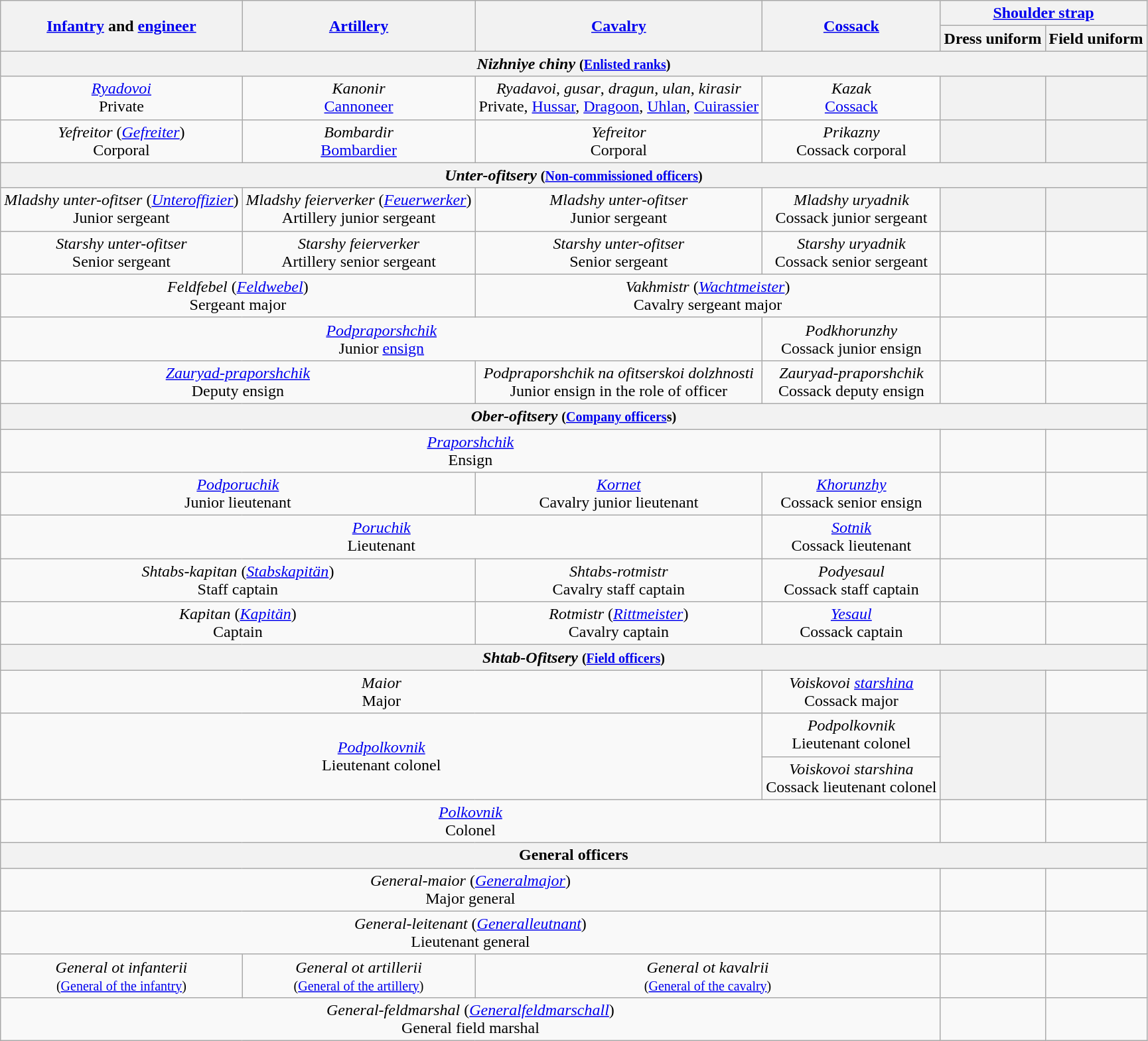<table class="wikitable" style="text-align: center">
<tr>
<th rowspan=2><a href='#'>Infantry</a> and <a href='#'>engineer</a></th>
<th rowspan=2><a href='#'>Artillery</a></th>
<th rowspan=2><a href='#'>Cavalry</a></th>
<th rowspan=2><a href='#'>Cossack</a></th>
<th colspan=2><a href='#'>Shoulder strap</a></th>
</tr>
<tr>
<th>Dress uniform</th>
<th>Field uniform</th>
</tr>
<tr>
<th colspan="6"><em>Nizhniye chiny</em> <small>(<a href='#'>Enlisted ranks</a>)</small></th>
</tr>
<tr>
<td><em><a href='#'>Ryadovoi</a></em><br>Private</td>
<td><em>Kanonir</em><br><a href='#'>Cannoneer</a></td>
<td><em>Ryadavoi</em>, <em>gusar</em>, <em>dragun</em>, <em>ulan</em>, <em>kirasir</em><br>Private, <a href='#'>Hussar</a>, <a href='#'>Dragoon</a>, <a href='#'>Uhlan</a>, <a href='#'>Cuirassier</a></td>
<td><em>Kazak</em><br><a href='#'>Cossack</a></td>
<th></th>
<th></th>
</tr>
<tr>
<td><em>Yefreitor</em> (<em><a href='#'>Gefreiter</a></em>)<br>Corporal</td>
<td><em>Bombardir</em><br><a href='#'>Bombardier</a></td>
<td><em>Yefreitor</em><br>Corporal</td>
<td><em>Prikazny</em><br>Cossack corporal</td>
<th></th>
<th></th>
</tr>
<tr>
<th colspan="6"><em>Unter-ofitsery</em> <small>(<a href='#'>Non-commissioned officers</a>)</small></th>
</tr>
<tr>
<td><em>Mladshy unter-ofitser</em> (<em><a href='#'>Unteroffizier</a></em>)<br>Junior sergeant</td>
<td><em>Mladshy feierverker</em> (<em><a href='#'>Feuerwerker</a></em>)<br>Artillery junior sergeant</td>
<td><em>Mladshy unter-ofitser</em><br>Junior sergeant</td>
<td><em>Mladshy uryadnik</em><br>Cossack junior sergeant</td>
<th></th>
<th></th>
</tr>
<tr>
<td><em>Starshy unter-ofitser</em><br>Senior sergeant</td>
<td><em>Starshy feierverker</em><br>Artillery senior sergeant</td>
<td><em>Starshy unter-ofitser</em><br>Senior sergeant</td>
<td><em>Starshy uryadnik</em><br>Cossack senior sergeant</td>
<td></td>
<td></td>
</tr>
<tr>
<td colspan="2"><em>Feldfebel</em> (<em><a href='#'>Feldwebel</a></em>)<br>Sergeant major</td>
<td colspan="2"><em>Vakhmistr</em> (<em><a href='#'>Wachtmeister</a></em>)<br>Cavalry sergeant major</td>
<td></td>
<td></td>
</tr>
<tr>
<td colspan="3"><em><a href='#'>Podpraporshchik</a></em><br>Junior <a href='#'>ensign</a></td>
<td><em>Podkhorunzhy</em><br>Cossack junior ensign</td>
<td></td>
<td></td>
</tr>
<tr>
<td colspan="2"><em><a href='#'>Zauryad-praporshchik</a></em><br>Deputy ensign</td>
<td><em>Podpraporshchik na ofitserskoi dolzhnosti</em><br>Junior ensign in the role of officer</td>
<td><em>Zauryad-praporshchik</em><br>Cossack deputy ensign</td>
<td></td>
<td></td>
</tr>
<tr>
<th colspan="6"><em>Ober-ofitsery</em> <small>(<a href='#'>Company officers</a>s)</small></th>
</tr>
<tr>
<td colspan="4"><em><a href='#'>Praporshchik</a></em><br>Ensign</td>
<td></td>
<td></td>
</tr>
<tr>
<td colspan="2"><em><a href='#'>Podporuchik</a></em><br>Junior lieutenant</td>
<td><em><a href='#'>Kornet</a></em><br>Cavalry junior lieutenant</td>
<td><em><a href='#'>Khorunzhy</a></em><br> Cossack senior ensign</td>
<td></td>
<td></td>
</tr>
<tr>
<td colspan="3"><em><a href='#'>Poruchik</a></em><br>Lieutenant</td>
<td><em><a href='#'>Sotnik</a></em><br>Cossack lieutenant</td>
<td></td>
<td></td>
</tr>
<tr>
<td colspan="2"><em>Shtabs-kapitan</em> (<em><a href='#'>Stabskapitän</a></em>)<br>Staff captain</td>
<td><em>Shtabs-rotmistr</em><br>Cavalry staff captain</td>
<td><em>Podyesaul</em><br>Cossack staff captain</td>
<td></td>
<td></td>
</tr>
<tr>
<td colspan="2"><em>Kapitan</em> (<em><a href='#'>Kapitän</a></em>)<br>Captain</td>
<td><em>Rotmistr</em> (<em><a href='#'>Rittmeister</a></em>)<br>Cavalry captain</td>
<td><em><a href='#'>Yesaul</a></em><br>Cossack captain</td>
<td></td>
<td></td>
</tr>
<tr>
<th colspan="6"><em>Shtab-Ofitsery</em> <small>(<a href='#'>Field officers</a>)</small></th>
</tr>
<tr>
<td colspan="3"><em>Maior</em><br>Major</td>
<td><em>Voiskovoi <a href='#'>starshina</a></em><br>Cossack major</td>
<th></th>
<td></td>
</tr>
<tr>
<td rowspan="2" colspan="3"><em><a href='#'>Podpolkovnik</a></em><br>Lieutenant colonel</td>
<td><em>Podpolkovnik</em><br>Lieutenant colonel</td>
<th rowspan=2></th>
<th rowspan=2></th>
</tr>
<tr>
<td><em>Voiskovoi starshina</em><br>Cossack lieutenant colonel</td>
</tr>
<tr>
<td colspan="4"><em><a href='#'>Polkovnik</a></em><br>Colonel</td>
<td></td>
<td></td>
</tr>
<tr>
<th colspan="6">General officers</th>
</tr>
<tr>
<td colspan="4"><em>General-maior</em> (<em><a href='#'>Generalmajor</a></em>)<br>Major general</td>
<td></td>
<td></td>
</tr>
<tr>
<td colspan="4"><em>General-leitenant</em> (<em><a href='#'>Generalleutnant</a></em>)<br>Lieutenant general</td>
<td></td>
<td></td>
</tr>
<tr>
<td><em>General ot infanterii</em><br> <small>(<a href='#'>General of the infantry</a>)</small></td>
<td><em>General ot artillerii</em><br> <small>(<a href='#'>General of the artillery</a>)</small></td>
<td colspan="2"><em>General ot kavalrii</em><br> <small>(<a href='#'>General of the cavalry</a>)</small></td>
<td></td>
<td></td>
</tr>
<tr>
<td colspan="4"><em>General-feldmarshal</em> (<em><a href='#'>Generalfeldmarschall</a></em>)<br>General field marshal</td>
<td></td>
<td></td>
</tr>
</table>
